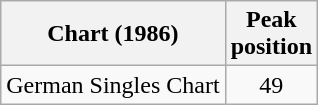<table class="wikitable sortable">
<tr>
<th>Chart (1986)</th>
<th>Peak<br>position</th>
</tr>
<tr>
<td align="left">German Singles Chart</td>
<td style="text-align:center;">49</td>
</tr>
</table>
